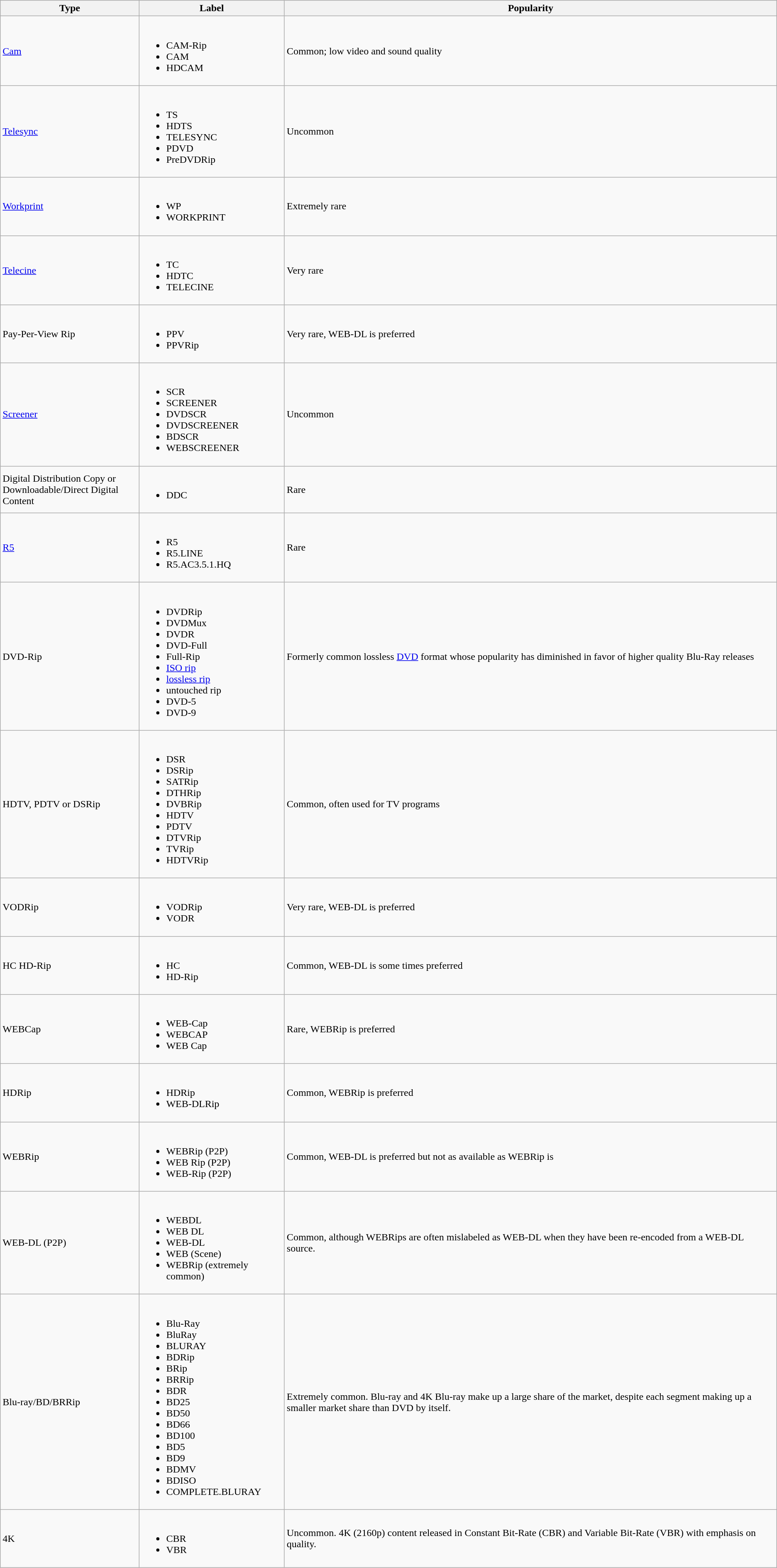<table class="wikitable">
<tr>
<th>Type</th>
<th>Label</th>
<th>Popularity</th>
</tr>
<tr>
<td><a href='#'>Cam</a></td>
<td><br><ul><li>CAM-Rip</li><li>CAM</li><li>HDCAM</li></ul></td>
<td>Common; low video and sound quality</td>
</tr>
<tr>
<td><a href='#'>Telesync</a></td>
<td><br><ul><li>TS</li><li>HDTS</li><li>TELESYNC</li><li>PDVD</li><li>PreDVDRip</li></ul></td>
<td>Uncommon</td>
</tr>
<tr>
<td><a href='#'>Workprint</a></td>
<td><br><ul><li>WP</li><li>WORKPRINT</li></ul></td>
<td>Extremely rare</td>
</tr>
<tr>
<td><a href='#'>Telecine</a></td>
<td><br><ul><li>TC</li><li>HDTC</li><li>TELECINE</li></ul></td>
<td>Very rare</td>
</tr>
<tr>
<td>Pay-Per-View Rip</td>
<td><br><ul><li>PPV</li><li>PPVRip</li></ul></td>
<td>Very rare, WEB-DL is preferred</td>
</tr>
<tr>
<td><a href='#'>Screener</a></td>
<td><br><ul><li>SCR</li><li>SCREENER</li><li>DVDSCR</li><li>DVDSCREENER</li><li>BDSCR</li><li>WEBSCREENER</li></ul></td>
<td>Uncommon</td>
</tr>
<tr>
<td>Digital Distribution Copy or<br>Downloadable/Direct Digital Content</td>
<td><br><ul><li>DDC</li></ul></td>
<td>Rare</td>
</tr>
<tr>
<td><a href='#'>R5</a></td>
<td><br><ul><li>R5</li><li>R5.LINE</li><li>R5.AC3.5.1.HQ</li></ul></td>
<td>Rare</td>
</tr>
<tr>
<td>DVD-Rip</td>
<td><br><ul><li>DVDRip</li><li>DVDMux</li><li>DVDR</li><li>DVD-Full</li><li>Full-Rip</li><li><a href='#'>ISO rip</a></li><li><a href='#'>lossless rip</a></li><li>untouched rip</li><li>DVD-5</li><li>DVD-9</li></ul></td>
<td>Formerly common lossless <a href='#'>DVD</a> format whose popularity has diminished in favor of higher quality Blu-Ray releases</td>
</tr>
<tr>
<td>HDTV, PDTV or DSRip</td>
<td><br><ul><li>DSR</li><li>DSRip</li><li>SATRip</li><li>DTHRip</li><li>DVBRip</li><li>HDTV</li><li>PDTV</li><li>DTVRip</li><li>TVRip</li><li>HDTVRip</li></ul></td>
<td>Common, often used for TV programs</td>
</tr>
<tr>
<td>VODRip</td>
<td><br><ul><li>VODRip</li><li>VODR</li></ul></td>
<td>Very rare, WEB-DL is preferred</td>
</tr>
<tr>
<td>HC HD-Rip</td>
<td><br><ul><li>HC</li><li>HD-Rip</li></ul></td>
<td>Common, WEB-DL is some times preferred</td>
</tr>
<tr>
<td>WEBCap</td>
<td><br><ul><li>WEB-Cap</li><li>WEBCAP</li><li>WEB Cap</li></ul></td>
<td>Rare, WEBRip is preferred</td>
</tr>
<tr>
<td>HDRip</td>
<td><br><ul><li>HDRip</li><li>WEB-DLRip</li></ul></td>
<td>Common, WEBRip is preferred</td>
</tr>
<tr>
<td>WEBRip</td>
<td><br><ul><li>WEBRip (P2P)</li><li>WEB Rip (P2P)</li><li>WEB-Rip (P2P)</li></ul></td>
<td>Common, WEB-DL is preferred but not as available as WEBRip is</td>
</tr>
<tr>
<td>WEB-DL (P2P)</td>
<td><br><ul><li>WEBDL</li><li>WEB DL</li><li>WEB-DL</li><li>WEB (Scene)</li><li>WEBRip (extremely common)</li></ul></td>
<td>Common, although WEBRips are often mislabeled as WEB-DL when they have been re-encoded from a WEB-DL source.</td>
</tr>
<tr>
<td>Blu-ray/BD/BRRip</td>
<td><br><ul><li>Blu-Ray</li><li>BluRay</li><li>BLURAY</li><li>BDRip</li><li>BRip</li><li>BRRip</li><li>BDR<em></em></li><li>BD25</li><li>BD50</li><li>BD66</li><li>BD100</li><li>BD5</li><li>BD9</li><li>BDMV</li><li>BDISO</li><li>COMPLETE.BLURAY</li></ul></td>
<td>Extremely common. Blu-ray and 4K Blu-ray make up a large share of the market, despite each segment making up a smaller market share than DVD by itself.</td>
</tr>
<tr>
<td>4K</td>
<td><br><ul><li>CBR</li><li>VBR</li></ul></td>
<td>Uncommon. 4K (2160p) content released in Constant Bit-Rate (CBR) and Variable Bit-Rate (VBR) with emphasis on quality.</td>
</tr>
</table>
